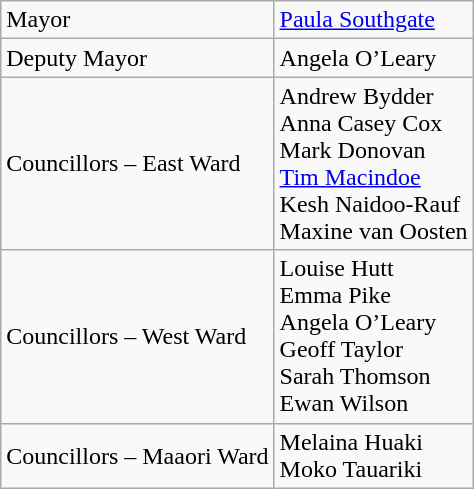<table class="wikitable">
<tr>
<td>Mayor</td>
<td><a href='#'>Paula Southgate</a></td>
</tr>
<tr>
<td>Deputy Mayor</td>
<td>Angela O’Leary</td>
</tr>
<tr>
<td>Councillors – East Ward</td>
<td>Andrew Bydder <br> Anna Casey Cox <br> Mark Donovan <br> <a href='#'>Tim Macindoe</a><br> Kesh Naidoo-Rauf <br> Maxine van Oosten</td>
</tr>
<tr>
<td>Councillors – West Ward</td>
<td>Louise Hutt <br> Emma Pike <br> Angela O’Leary <br> Geoff Taylor <br> Sarah Thomson <br> Ewan Wilson <br></td>
</tr>
<tr>
<td>Councillors – Maaori Ward</td>
<td>Melaina Huaki <br> Moko Tauariki <br></td>
</tr>
</table>
